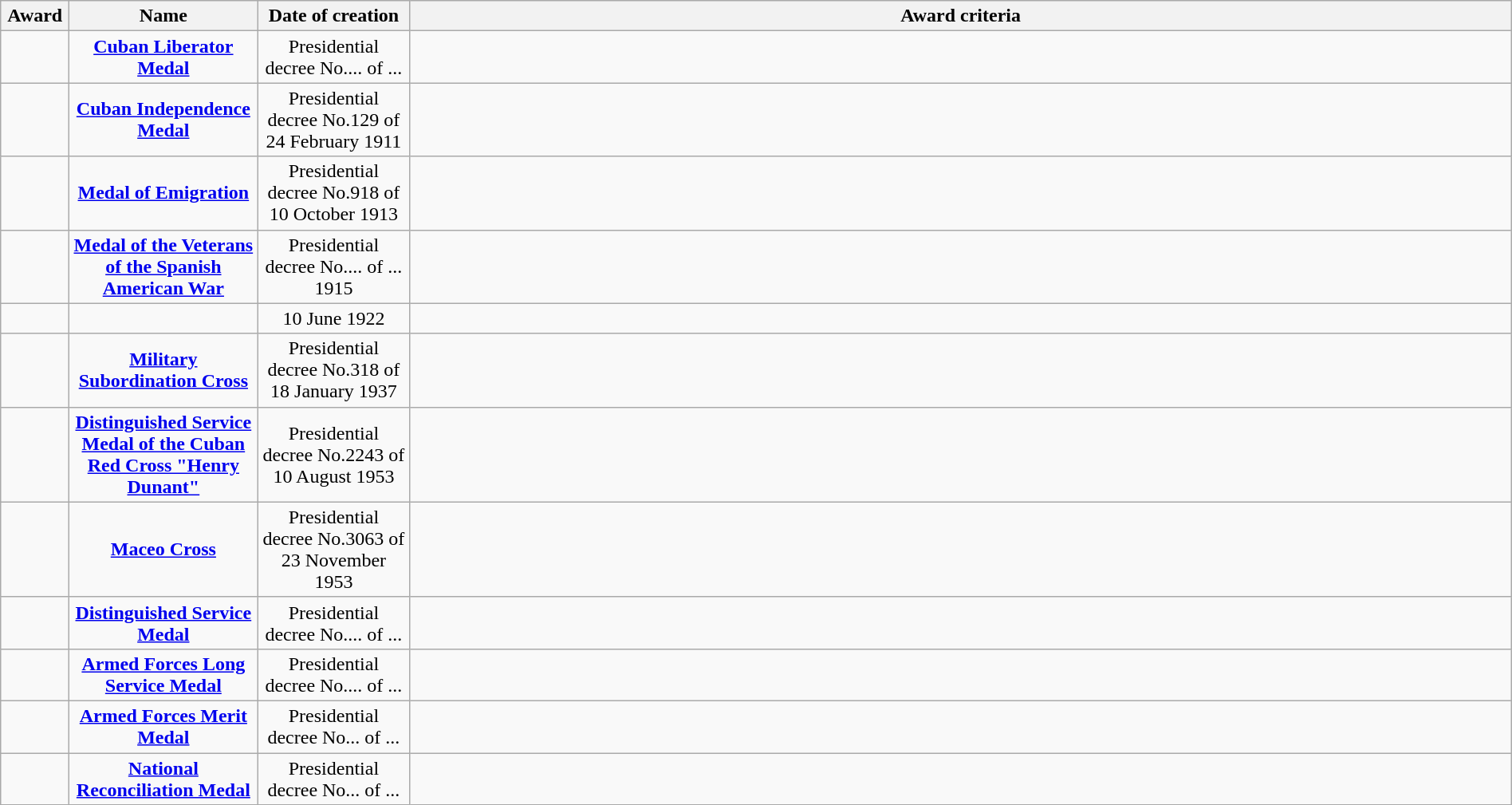<table class="wikitable sortable" style="text-align:center;" width="100%">
<tr>
<th class=unsortable width="50px">Award</th>
<th width="150px">Name </th>
<th width="120px">Date of creation</th>
<th>Award criteria</th>
</tr>
<tr>
<td></td>
<td><strong><a href='#'>Cuban Liberator Medal</a></strong><br></td>
<td>Presidential decree No.... of ...</td>
<td></td>
</tr>
<tr>
<td></td>
<td><strong><a href='#'>Cuban Independence Medal</a></strong><br></td>
<td>Presidential decree No.129 of 24 February 1911</td>
<td></td>
</tr>
<tr>
<td></td>
<td><strong><a href='#'>Medal of Emigration</a></strong><br></td>
<td>Presidential decree No.918 of 10 October 1913</td>
<td></td>
</tr>
<tr>
<td></td>
<td><strong><a href='#'>Medal of the Veterans of the Spanish American War</a></strong><br></td>
<td>Presidential decree No.... of ... 1915</td>
<td></td>
</tr>
<tr>
<td><br></td>
<td><strong></strong><br></td>
<td>10 June 1922</td>
<td></td>
</tr>
<tr>
<td></td>
<td><strong><a href='#'>Military Subordination Cross</a></strong><br></td>
<td>Presidential decree No.318 of 18 January 1937</td>
<td></td>
</tr>
<tr>
<td></td>
<td><strong><a href='#'>Distinguished Service Medal of the Cuban Red Cross "Henry Dunant"</a></strong><br></td>
<td>Presidential decree No.2243 of 10 August 1953</td>
<td></td>
</tr>
<tr>
<td></td>
<td><strong><a href='#'>Maceo Cross</a></strong><br></td>
<td>Presidential decree No.3063 of 23 November 1953</td>
<td></td>
</tr>
<tr>
<td></td>
<td><strong><a href='#'>Distinguished Service Medal</a></strong><br></td>
<td>Presidential decree No.... of ...</td>
<td></td>
</tr>
<tr>
<td></td>
<td><strong><a href='#'>Armed Forces Long Service Medal</a></strong><br></td>
<td>Presidential decree No.... of ...</td>
<td></td>
</tr>
<tr>
<td></td>
<td><strong><a href='#'>Armed Forces Merit Medal</a></strong><br></td>
<td>Presidential decree No... of ...</td>
<td></td>
</tr>
<tr>
<td></td>
<td><strong><a href='#'>National Reconciliation Medal</a></strong><br></td>
<td>Presidential decree No... of ...</td>
</tr>
</table>
